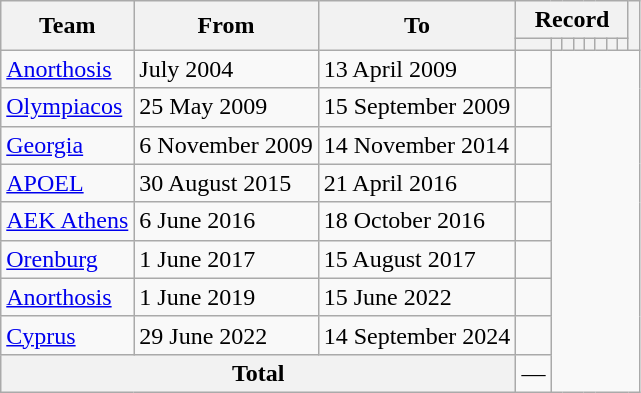<table class="wikitable" style="text-align: center">
<tr>
<th rowspan=2>Team</th>
<th rowspan=2>From</th>
<th rowspan=2>To</th>
<th colspan=8>Record</th>
<th rowspan=2></th>
</tr>
<tr>
<th></th>
<th></th>
<th></th>
<th></th>
<th></th>
<th></th>
<th></th>
<th></th>
</tr>
<tr>
<td align=left><a href='#'>Anorthosis</a></td>
<td align=left>July 2004</td>
<td align=left>13 April 2009<br></td>
<td></td>
</tr>
<tr>
<td align=left><a href='#'>Olympiacos</a></td>
<td align=left>25 May 2009</td>
<td align=left>15 September 2009<br></td>
<td></td>
</tr>
<tr>
<td align=left><a href='#'>Georgia</a></td>
<td align=left>6 November 2009</td>
<td align=left>14 November 2014<br></td>
<td></td>
</tr>
<tr>
<td align=left><a href='#'>APOEL</a></td>
<td align=left>30 August 2015</td>
<td align=left>21 April 2016<br></td>
<td></td>
</tr>
<tr>
<td align=left><a href='#'>AEK Athens</a></td>
<td align=left>6 June 2016</td>
<td align=left>18 October 2016<br></td>
<td></td>
</tr>
<tr>
<td align=left><a href='#'>Orenburg</a></td>
<td align=left>1 June 2017</td>
<td align=left>15 August 2017<br></td>
<td></td>
</tr>
<tr>
<td align=left><a href='#'>Anorthosis</a></td>
<td align=left>1 June 2019</td>
<td align=left>15 June 2022<br></td>
<td></td>
</tr>
<tr>
<td align=left><a href='#'>Cyprus</a></td>
<td align=left>29 June 2022</td>
<td align=left>14 September 2024<br></td>
<td></td>
</tr>
<tr>
<th colspan=3>Total<br></th>
<td>—</td>
</tr>
</table>
